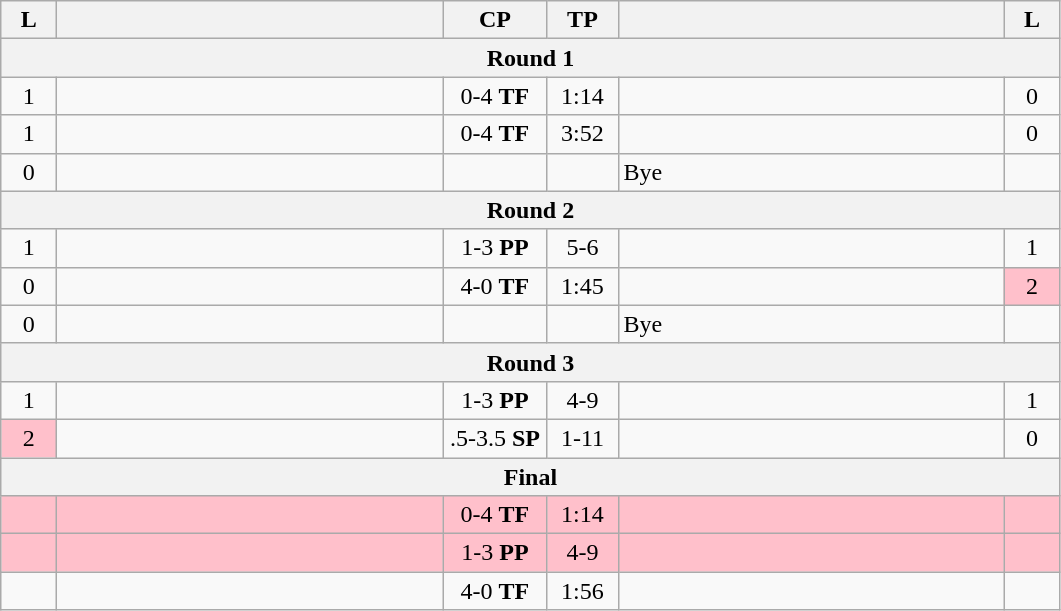<table class="wikitable" style="text-align: center;" |>
<tr>
<th width="30">L</th>
<th width="250"></th>
<th width="62">CP</th>
<th width="40">TP</th>
<th width="250"></th>
<th width="30">L</th>
</tr>
<tr>
<th colspan="7">Round 1</th>
</tr>
<tr>
<td>1</td>
<td style="text-align:left;"></td>
<td>0-4 <strong>TF</strong></td>
<td>1:14</td>
<td style="text-align:left;"><strong></strong></td>
<td>0</td>
</tr>
<tr>
<td>1</td>
<td style="text-align:left;"></td>
<td>0-4 <strong>TF</strong></td>
<td>3:52</td>
<td style="text-align:left;"><strong></strong></td>
<td>0</td>
</tr>
<tr>
<td>0</td>
<td style="text-align:left;"><strong></strong></td>
<td></td>
<td></td>
<td style="text-align:left;">Bye</td>
<td></td>
</tr>
<tr>
<th colspan="7">Round 2</th>
</tr>
<tr>
<td>1</td>
<td style="text-align:left;"></td>
<td>1-3 <strong>PP</strong></td>
<td>5-6</td>
<td style="text-align:left;"><strong></strong></td>
<td>1</td>
</tr>
<tr>
<td>0</td>
<td style="text-align:left;"><strong></strong></td>
<td>4-0 <strong>TF</strong></td>
<td>1:45</td>
<td style="text-align:left;"></td>
<td bgcolor=pink>2</td>
</tr>
<tr>
<td>0</td>
<td style="text-align:left;"><strong></strong></td>
<td></td>
<td></td>
<td style="text-align:left;">Bye</td>
<td></td>
</tr>
<tr>
<th colspan="7">Round 3</th>
</tr>
<tr>
<td>1</td>
<td style="text-align:left;"></td>
<td>1-3 <strong>PP</strong></td>
<td>4-9</td>
<td style="text-align:left;"><strong></strong></td>
<td>1</td>
</tr>
<tr>
<td bgcolor=pink>2</td>
<td style="text-align:left;"></td>
<td>.5-3.5 <strong>SP</strong></td>
<td>1-11</td>
<td style="text-align:left;"><strong></strong></td>
<td>0</td>
</tr>
<tr>
<th colspan="7">Final</th>
</tr>
<tr bgcolor=#FFC0CB>
<td></td>
<td style="text-align:left;"></td>
<td>0-4 <strong>TF</strong></td>
<td>1:14</td>
<td style="text-align:left;"><strong></strong></td>
<td></td>
</tr>
<tr bgcolor=#FFC0CB>
<td></td>
<td style="text-align:left;"></td>
<td>1-3 <strong>PP</strong></td>
<td>4-9</td>
<td style="text-align:left;"><strong></strong></td>
<td></td>
</tr>
<tr>
<td></td>
<td style="text-align:left;"><strong></strong></td>
<td>4-0 <strong>TF</strong></td>
<td>1:56</td>
<td style="text-align:left;"></td>
<td></td>
</tr>
</table>
